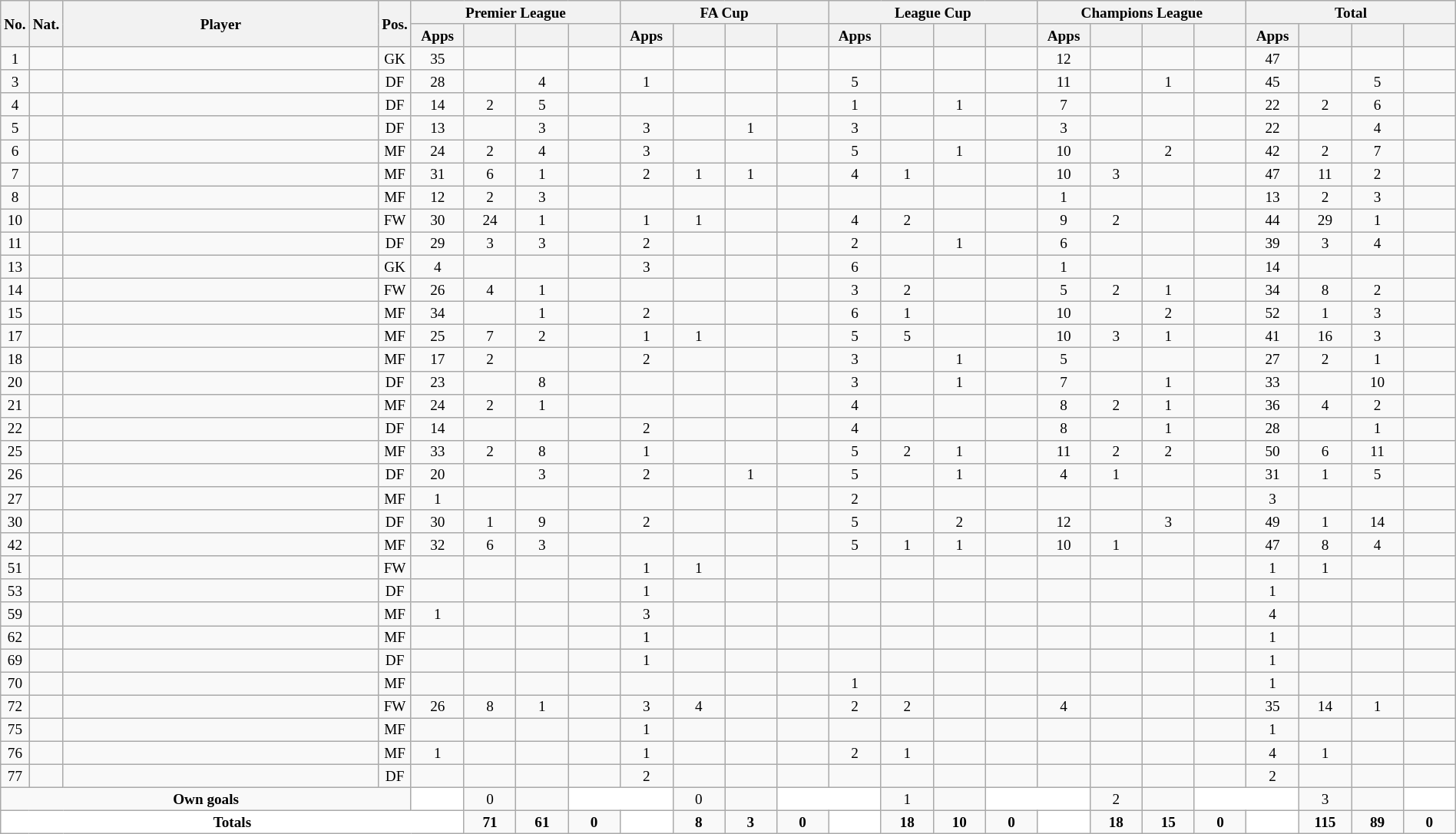<table class="wikitable sortable alternance" style="font-size:80%; text-align:center; line-height:14px; width:100%;">
<tr>
<th rowspan="2" style="width:10px;">No.</th>
<th rowspan="2" style="width:10px;">Nat.</th>
<th rowspan="2" scope="col" style="width:275px;">Player</th>
<th rowspan="2" style="width:10px;">Pos.</th>
<th colspan="4">Premier League</th>
<th colspan="4">FA Cup</th>
<th colspan="4">League Cup</th>
<th colspan="4">Champions League</th>
<th colspan="4">Total</th>
</tr>
<tr style="text-align:center;">
<th width=40>Apps</th>
<th width=40></th>
<th width=40></th>
<th width=40></th>
<th width=40>Apps</th>
<th width=40></th>
<th width=40></th>
<th width=40></th>
<th width=40>Apps</th>
<th width=40></th>
<th width=40></th>
<th width=40></th>
<th width=40>Apps</th>
<th width=40></th>
<th width=40></th>
<th width=40></th>
<th width=40>Apps</th>
<th width=40></th>
<th width=40></th>
<th width=40></th>
</tr>
<tr>
<td>1</td>
<td></td>
<td></td>
<td>GK</td>
<td>35</td>
<td></td>
<td></td>
<td></td>
<td></td>
<td></td>
<td></td>
<td></td>
<td></td>
<td></td>
<td></td>
<td></td>
<td>12</td>
<td></td>
<td></td>
<td></td>
<td>47</td>
<td></td>
<td></td>
<td></td>
</tr>
<tr>
<td>3</td>
<td></td>
<td></td>
<td>DF</td>
<td>28</td>
<td></td>
<td>4</td>
<td></td>
<td>1</td>
<td></td>
<td></td>
<td></td>
<td>5</td>
<td></td>
<td></td>
<td></td>
<td>11</td>
<td></td>
<td>1</td>
<td></td>
<td>45</td>
<td></td>
<td>5</td>
<td></td>
</tr>
<tr>
<td>4</td>
<td></td>
<td></td>
<td>DF</td>
<td>14</td>
<td>2</td>
<td>5</td>
<td></td>
<td></td>
<td></td>
<td></td>
<td></td>
<td>1</td>
<td></td>
<td>1</td>
<td></td>
<td>7</td>
<td></td>
<td></td>
<td></td>
<td>22</td>
<td>2</td>
<td>6</td>
<td></td>
</tr>
<tr>
<td>5</td>
<td></td>
<td></td>
<td>DF</td>
<td>13</td>
<td></td>
<td>3</td>
<td></td>
<td>3</td>
<td></td>
<td>1</td>
<td></td>
<td>3</td>
<td></td>
<td></td>
<td></td>
<td>3</td>
<td></td>
<td></td>
<td></td>
<td>22</td>
<td></td>
<td>4</td>
<td></td>
</tr>
<tr>
<td>6</td>
<td></td>
<td></td>
<td>MF</td>
<td>24</td>
<td>2</td>
<td>4</td>
<td></td>
<td>3</td>
<td></td>
<td></td>
<td></td>
<td>5</td>
<td></td>
<td>1</td>
<td></td>
<td>10</td>
<td></td>
<td>2</td>
<td></td>
<td>42</td>
<td>2</td>
<td>7</td>
<td></td>
</tr>
<tr>
<td>7</td>
<td></td>
<td></td>
<td>MF</td>
<td>31</td>
<td>6</td>
<td>1</td>
<td></td>
<td>2</td>
<td>1</td>
<td>1</td>
<td></td>
<td>4</td>
<td>1</td>
<td></td>
<td></td>
<td>10</td>
<td>3</td>
<td></td>
<td></td>
<td>47</td>
<td>11</td>
<td>2</td>
<td></td>
</tr>
<tr>
<td>8</td>
<td></td>
<td></td>
<td>MF</td>
<td>12</td>
<td>2</td>
<td>3</td>
<td></td>
<td></td>
<td></td>
<td></td>
<td></td>
<td></td>
<td></td>
<td></td>
<td></td>
<td>1</td>
<td></td>
<td></td>
<td></td>
<td>13</td>
<td>2</td>
<td>3</td>
<td></td>
</tr>
<tr>
<td>10</td>
<td></td>
<td></td>
<td>FW</td>
<td>30</td>
<td>24</td>
<td>1</td>
<td></td>
<td>1</td>
<td>1</td>
<td></td>
<td></td>
<td>4</td>
<td>2</td>
<td></td>
<td></td>
<td>9</td>
<td>2</td>
<td></td>
<td></td>
<td>44</td>
<td>29</td>
<td>1</td>
<td></td>
</tr>
<tr>
<td>11</td>
<td></td>
<td></td>
<td>DF</td>
<td>29</td>
<td>3</td>
<td>3</td>
<td></td>
<td>2</td>
<td></td>
<td></td>
<td></td>
<td>2</td>
<td></td>
<td>1</td>
<td></td>
<td>6</td>
<td></td>
<td></td>
<td></td>
<td>39</td>
<td>3</td>
<td>4</td>
<td></td>
</tr>
<tr>
<td>13</td>
<td></td>
<td></td>
<td>GK</td>
<td>4</td>
<td></td>
<td></td>
<td></td>
<td>3</td>
<td></td>
<td></td>
<td></td>
<td>6</td>
<td></td>
<td></td>
<td></td>
<td>1</td>
<td></td>
<td></td>
<td></td>
<td>14</td>
<td></td>
<td></td>
<td></td>
</tr>
<tr>
<td>14</td>
<td></td>
<td></td>
<td>FW</td>
<td>26</td>
<td>4</td>
<td>1</td>
<td></td>
<td></td>
<td></td>
<td></td>
<td></td>
<td>3</td>
<td>2</td>
<td></td>
<td></td>
<td>5</td>
<td>2</td>
<td>1</td>
<td></td>
<td>34</td>
<td>8</td>
<td>2</td>
<td></td>
</tr>
<tr>
<td>15</td>
<td></td>
<td></td>
<td>MF</td>
<td>34</td>
<td></td>
<td>1</td>
<td></td>
<td>2</td>
<td></td>
<td></td>
<td></td>
<td>6</td>
<td>1</td>
<td></td>
<td></td>
<td>10</td>
<td></td>
<td>2</td>
<td></td>
<td>52</td>
<td>1</td>
<td>3</td>
<td></td>
</tr>
<tr>
<td>17</td>
<td></td>
<td></td>
<td>MF</td>
<td>25</td>
<td>7</td>
<td>2</td>
<td></td>
<td>1</td>
<td>1</td>
<td></td>
<td></td>
<td>5</td>
<td>5</td>
<td></td>
<td></td>
<td>10</td>
<td>3</td>
<td>1</td>
<td></td>
<td>41</td>
<td>16</td>
<td>3</td>
<td></td>
</tr>
<tr>
<td>18</td>
<td></td>
<td></td>
<td>MF</td>
<td>17</td>
<td>2</td>
<td></td>
<td></td>
<td>2</td>
<td></td>
<td></td>
<td></td>
<td>3</td>
<td></td>
<td>1</td>
<td></td>
<td>5</td>
<td></td>
<td></td>
<td></td>
<td>27</td>
<td>2</td>
<td>1</td>
<td></td>
</tr>
<tr>
<td>20</td>
<td></td>
<td></td>
<td>DF</td>
<td>23</td>
<td></td>
<td>8</td>
<td></td>
<td></td>
<td></td>
<td></td>
<td></td>
<td>3</td>
<td></td>
<td>1</td>
<td></td>
<td>7</td>
<td></td>
<td>1</td>
<td></td>
<td>33</td>
<td></td>
<td>10</td>
<td></td>
</tr>
<tr>
<td>21</td>
<td></td>
<td></td>
<td>MF</td>
<td>24</td>
<td>2</td>
<td>1</td>
<td></td>
<td></td>
<td></td>
<td></td>
<td></td>
<td>4</td>
<td></td>
<td></td>
<td></td>
<td>8</td>
<td>2</td>
<td>1</td>
<td></td>
<td>36</td>
<td>4</td>
<td>2</td>
<td></td>
</tr>
<tr>
<td>22</td>
<td></td>
<td></td>
<td>DF</td>
<td>14</td>
<td></td>
<td></td>
<td></td>
<td>2</td>
<td></td>
<td></td>
<td></td>
<td>4</td>
<td></td>
<td></td>
<td></td>
<td>8</td>
<td></td>
<td>1</td>
<td></td>
<td>28</td>
<td></td>
<td>1</td>
<td></td>
</tr>
<tr>
<td>25</td>
<td></td>
<td></td>
<td>MF</td>
<td>33</td>
<td>2</td>
<td>8</td>
<td></td>
<td>1</td>
<td></td>
<td></td>
<td></td>
<td>5</td>
<td>2</td>
<td>1</td>
<td></td>
<td>11</td>
<td>2</td>
<td>2</td>
<td></td>
<td>50</td>
<td>6</td>
<td>11</td>
<td></td>
</tr>
<tr>
<td>26</td>
<td></td>
<td></td>
<td>DF</td>
<td>20</td>
<td></td>
<td>3</td>
<td></td>
<td>2</td>
<td></td>
<td>1</td>
<td></td>
<td>5</td>
<td></td>
<td>1</td>
<td></td>
<td>4</td>
<td>1</td>
<td></td>
<td></td>
<td>31</td>
<td>1</td>
<td>5</td>
<td></td>
</tr>
<tr>
<td>27</td>
<td></td>
<td></td>
<td>MF</td>
<td>1</td>
<td></td>
<td></td>
<td></td>
<td></td>
<td></td>
<td></td>
<td></td>
<td>2</td>
<td></td>
<td></td>
<td></td>
<td></td>
<td></td>
<td></td>
<td></td>
<td>3</td>
<td></td>
<td></td>
<td></td>
</tr>
<tr>
<td>30</td>
<td></td>
<td></td>
<td>DF</td>
<td>30</td>
<td>1</td>
<td>9</td>
<td></td>
<td>2</td>
<td></td>
<td></td>
<td></td>
<td>5</td>
<td></td>
<td>2</td>
<td></td>
<td>12</td>
<td></td>
<td>3</td>
<td></td>
<td>49</td>
<td>1</td>
<td>14</td>
<td></td>
</tr>
<tr>
<td>42</td>
<td></td>
<td></td>
<td>MF</td>
<td>32</td>
<td>6</td>
<td>3</td>
<td></td>
<td></td>
<td></td>
<td></td>
<td></td>
<td>5</td>
<td>1</td>
<td>1</td>
<td></td>
<td>10</td>
<td>1</td>
<td></td>
<td></td>
<td>47</td>
<td>8</td>
<td>4</td>
<td></td>
</tr>
<tr>
<td>51</td>
<td></td>
<td></td>
<td>FW</td>
<td></td>
<td></td>
<td></td>
<td></td>
<td>1</td>
<td>1</td>
<td></td>
<td></td>
<td></td>
<td></td>
<td></td>
<td></td>
<td></td>
<td></td>
<td></td>
<td></td>
<td>1</td>
<td>1</td>
<td></td>
<td></td>
</tr>
<tr>
<td>53</td>
<td></td>
<td></td>
<td>DF</td>
<td></td>
<td></td>
<td></td>
<td></td>
<td>1</td>
<td></td>
<td></td>
<td></td>
<td></td>
<td></td>
<td></td>
<td></td>
<td></td>
<td></td>
<td></td>
<td></td>
<td>1</td>
<td></td>
<td></td>
<td></td>
</tr>
<tr>
<td>59</td>
<td></td>
<td></td>
<td>MF</td>
<td>1</td>
<td></td>
<td></td>
<td></td>
<td>3</td>
<td></td>
<td></td>
<td></td>
<td></td>
<td></td>
<td></td>
<td></td>
<td></td>
<td></td>
<td></td>
<td></td>
<td>4</td>
<td></td>
<td></td>
<td></td>
</tr>
<tr>
<td>62</td>
<td></td>
<td></td>
<td>MF</td>
<td></td>
<td></td>
<td></td>
<td></td>
<td>1</td>
<td></td>
<td></td>
<td></td>
<td></td>
<td></td>
<td></td>
<td></td>
<td></td>
<td></td>
<td></td>
<td></td>
<td>1</td>
<td></td>
<td></td>
<td></td>
</tr>
<tr>
<td>69</td>
<td></td>
<td></td>
<td>DF</td>
<td></td>
<td></td>
<td></td>
<td></td>
<td>1</td>
<td></td>
<td></td>
<td></td>
<td></td>
<td></td>
<td></td>
<td></td>
<td></td>
<td></td>
<td></td>
<td></td>
<td>1</td>
<td></td>
<td></td>
<td></td>
</tr>
<tr>
<td>70</td>
<td></td>
<td></td>
<td>MF</td>
<td></td>
<td></td>
<td></td>
<td></td>
<td></td>
<td></td>
<td></td>
<td></td>
<td>1</td>
<td></td>
<td></td>
<td></td>
<td></td>
<td></td>
<td></td>
<td></td>
<td>1</td>
<td></td>
<td></td>
<td></td>
</tr>
<tr>
<td>72</td>
<td></td>
<td></td>
<td>FW</td>
<td>26</td>
<td>8</td>
<td>1</td>
<td></td>
<td>3</td>
<td>4</td>
<td></td>
<td></td>
<td>2</td>
<td>2</td>
<td></td>
<td></td>
<td>4</td>
<td></td>
<td></td>
<td></td>
<td>35</td>
<td>14</td>
<td>1</td>
<td></td>
</tr>
<tr>
<td>75</td>
<td></td>
<td></td>
<td>MF</td>
<td></td>
<td></td>
<td></td>
<td></td>
<td>1</td>
<td></td>
<td></td>
<td></td>
<td></td>
<td></td>
<td></td>
<td></td>
<td></td>
<td></td>
<td></td>
<td></td>
<td>1</td>
<td></td>
<td></td>
<td></td>
</tr>
<tr>
<td>76</td>
<td></td>
<td></td>
<td>MF</td>
<td>1</td>
<td></td>
<td></td>
<td></td>
<td>1</td>
<td></td>
<td></td>
<td></td>
<td>2</td>
<td>1</td>
<td></td>
<td></td>
<td></td>
<td></td>
<td></td>
<td></td>
<td>4</td>
<td>1</td>
<td></td>
<td></td>
</tr>
<tr>
<td>77</td>
<td></td>
<td></td>
<td>DF</td>
<td></td>
<td></td>
<td></td>
<td></td>
<td>2</td>
<td></td>
<td></td>
<td></td>
<td></td>
<td></td>
<td></td>
<td></td>
<td></td>
<td></td>
<td></td>
<td></td>
<td>2</td>
<td></td>
<td></td>
<td></td>
</tr>
<tr class="sortbottom">
<td colspan="4"><strong>Own goals</strong></td>
<td ! style="background:white; text-align: center;"></td>
<td>0</td>
<td></td>
<td ! colspan="2" style="background:white; text-align: center;"></td>
<td>0</td>
<td></td>
<td ! colspan="2" style="background:white; text-align: center;"></td>
<td>1</td>
<td></td>
<td ! colspan="2" style="background:white; text-align: center;"></td>
<td>2</td>
<td></td>
<td ! colspan="2" style="background:white; text-align: center;"></td>
<td>3</td>
<td></td>
<td ! colspan="2" style="background:white; text-align: center;"></td>
</tr>
<tr class="sortbottom">
<td colspan="5" style="background:white; text-align: center;"><strong>Totals</strong></td>
<td><strong>71</strong></td>
<td><strong>61</strong></td>
<td><strong>0</strong></td>
<td ! rowspan="2" style="background:white; text-align: center;"></td>
<td><strong>8</strong></td>
<td><strong>3</strong></td>
<td><strong>0</strong></td>
<td ! rowspan="2" style="background:white; text-align: center;"></td>
<td><strong>18</strong></td>
<td><strong>10</strong></td>
<td><strong>0</strong></td>
<td ! rowspan="2" style="background:white; text-align: center;"></td>
<td><strong>18</strong></td>
<td><strong>15</strong></td>
<td><strong>0</strong></td>
<td ! rowspan="2" style="background:white; text-align: center;"></td>
<td><strong>115</strong></td>
<td><strong>89</strong></td>
<td><strong>0</strong></td>
</tr>
</table>
